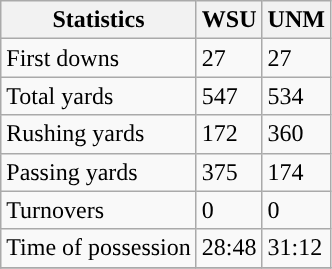<table class="wikitable" style="float: left;">
<tr>
<th>Statistics</th>
<th>WSU</th>
<th>UNM</th>
</tr>
<tr>
<td>First downs</td>
<td>27</td>
<td>27</td>
</tr>
<tr>
<td>Total yards</td>
<td>547</td>
<td>534</td>
</tr>
<tr>
<td>Rushing yards</td>
<td>172</td>
<td>360</td>
</tr>
<tr>
<td>Passing yards</td>
<td>375</td>
<td>174</td>
</tr>
<tr>
<td>Turnovers</td>
<td>0</td>
<td>0</td>
</tr>
<tr>
<td>Time of possession</td>
<td>28:48</td>
<td>31:12</td>
</tr>
<tr>
</tr>
</table>
